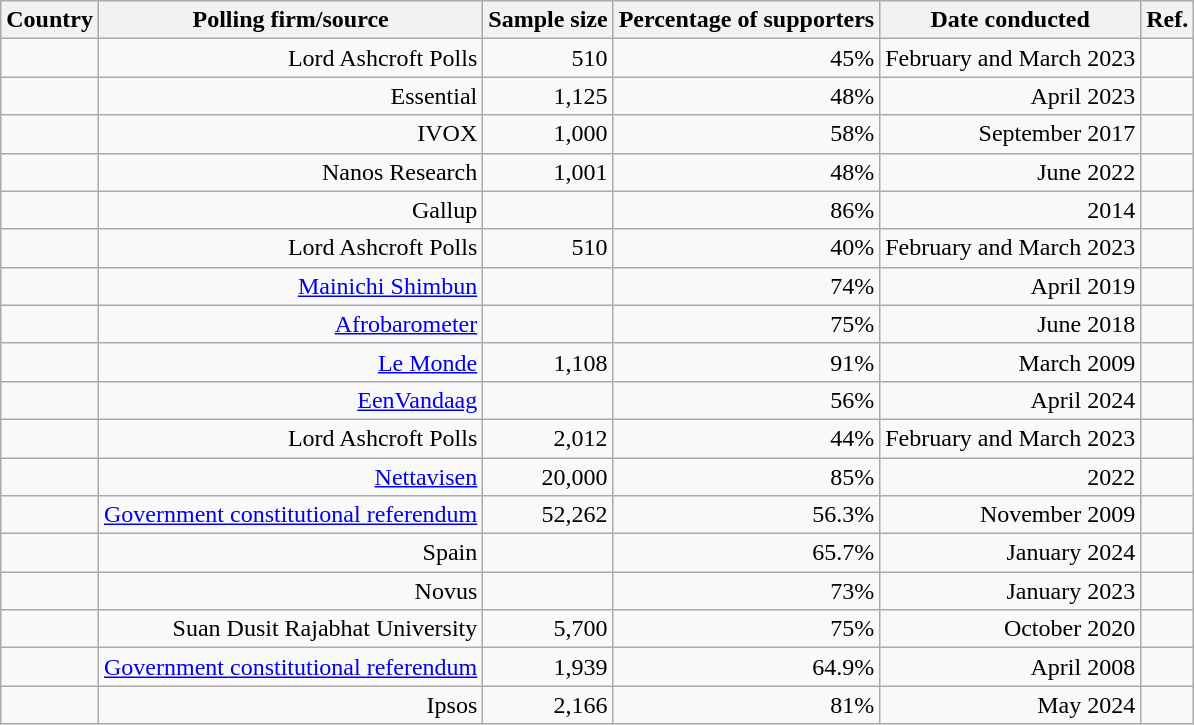<table class="wikitable sortable" style="text-align:right">
<tr>
<th>Country</th>
<th>Polling firm/source</th>
<th>Sample size</th>
<th>Percentage of supporters</th>
<th>Date conducted</th>
<th class="unsortable">Ref.</th>
</tr>
<tr>
<td style="text-align:left;"></td>
<td>Lord Ashcroft Polls</td>
<td>510</td>
<td>45%</td>
<td>February and March 2023</td>
<td></td>
</tr>
<tr>
<td style="text-align:left;"></td>
<td>Essential</td>
<td>1,125</td>
<td>48%</td>
<td>April 2023</td>
<td></td>
</tr>
<tr>
<td style="text-align:left;"></td>
<td>IVOX</td>
<td>1,000</td>
<td>58%</td>
<td>September 2017</td>
<td></td>
</tr>
<tr>
<td style="text-align:left;"></td>
<td>Nanos Research</td>
<td>1,001</td>
<td>48%</td>
<td>June 2022</td>
<td></td>
</tr>
<tr>
<td style="text-align:left;"></td>
<td>Gallup</td>
<td></td>
<td>86%</td>
<td>2014</td>
<td></td>
</tr>
<tr>
<td style="text-align:left;"></td>
<td>Lord Ashcroft Polls</td>
<td>510</td>
<td>40%</td>
<td>February and March 2023</td>
<td></td>
</tr>
<tr>
<td style="text-align:left;"></td>
<td><a href='#'>Mainichi Shimbun</a></td>
<td></td>
<td>74%</td>
<td>April 2019</td>
<td></td>
</tr>
<tr>
<td style="text-align:left;"></td>
<td><a href='#'>Afrobarometer</a></td>
<td></td>
<td>75%</td>
<td>June 2018</td>
<td></td>
</tr>
<tr>
<td style="text-align:left;"></td>
<td><a href='#'>Le Monde</a></td>
<td>1,108</td>
<td>91%</td>
<td>March 2009</td>
<td></td>
</tr>
<tr>
<td style="text-align:left;"></td>
<td><a href='#'>EenVandaag</a></td>
<td></td>
<td>56%</td>
<td>April 2024</td>
<td></td>
</tr>
<tr>
<td style="text-align:left;"></td>
<td>Lord Ashcroft Polls</td>
<td>2,012</td>
<td>44%</td>
<td>February and March 2023</td>
<td></td>
</tr>
<tr>
<td style="text-align:left;"></td>
<td><a href='#'>Nettavisen</a></td>
<td>20,000</td>
<td>85%</td>
<td>2022</td>
<td></td>
</tr>
<tr>
<td style="text-align:left;"></td>
<td><a href='#'>Government constitutional referendum</a></td>
<td>52,262</td>
<td>56.3%</td>
<td>November 2009</td>
<td></td>
</tr>
<tr>
<td style="text-align:left;"></td>
<td>Spain</td>
<td></td>
<td>65.7%</td>
<td>January 2024</td>
<td></td>
</tr>
<tr>
<td style="text-align:left;"></td>
<td>Novus</td>
<td></td>
<td>73%</td>
<td>January 2023</td>
<td></td>
</tr>
<tr>
<td style="text-align:left;"></td>
<td>Suan Dusit Rajabhat University</td>
<td>5,700</td>
<td>75%</td>
<td>October 2020</td>
<td></td>
</tr>
<tr>
<td style="text-align:left;"></td>
<td><a href='#'>Government constitutional referendum</a></td>
<td>1,939</td>
<td>64.9%</td>
<td>April 2008</td>
<td></td>
</tr>
<tr>
<td style="text-align:left;"></td>
<td>Ipsos</td>
<td>2,166</td>
<td>81%</td>
<td>May 2024</td>
<td></td>
</tr>
</table>
